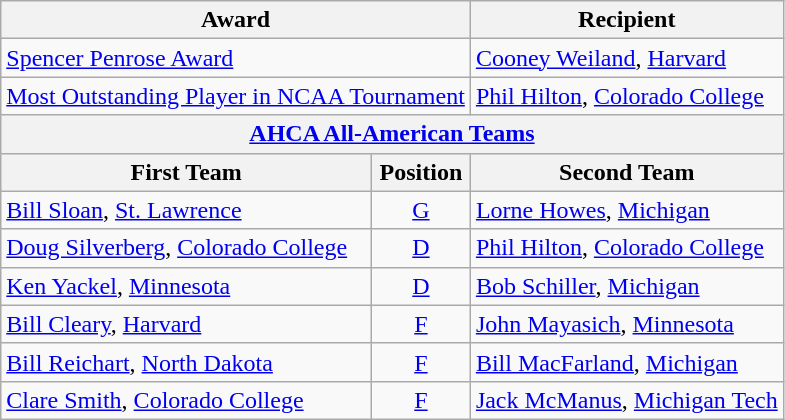<table class="wikitable">
<tr>
<th colspan=2>Award</th>
<th>Recipient</th>
</tr>
<tr>
<td colspan=2><a href='#'>Spencer Penrose Award</a></td>
<td><a href='#'>Cooney Weiland</a>, <a href='#'>Harvard</a></td>
</tr>
<tr>
<td colspan=2><a href='#'>Most Outstanding Player in NCAA Tournament</a></td>
<td><a href='#'>Phil Hilton</a>, <a href='#'>Colorado College</a></td>
</tr>
<tr>
<th colspan=3><a href='#'>AHCA All-American Teams</a></th>
</tr>
<tr>
<th>First Team</th>
<th>Position</th>
<th>Second Team</th>
</tr>
<tr>
<td><a href='#'>Bill Sloan</a>, <a href='#'>St. Lawrence</a></td>
<td align=center><a href='#'>G</a></td>
<td><a href='#'>Lorne Howes</a>, <a href='#'>Michigan</a></td>
</tr>
<tr>
<td><a href='#'>Doug Silverberg</a>, <a href='#'>Colorado College</a></td>
<td align=center><a href='#'>D</a></td>
<td><a href='#'>Phil Hilton</a>, <a href='#'>Colorado College</a></td>
</tr>
<tr>
<td><a href='#'>Ken Yackel</a>, <a href='#'>Minnesota</a></td>
<td align=center><a href='#'>D</a></td>
<td><a href='#'>Bob Schiller</a>, <a href='#'>Michigan</a></td>
</tr>
<tr>
<td><a href='#'>Bill Cleary</a>, <a href='#'>Harvard</a></td>
<td align=center><a href='#'>F</a></td>
<td><a href='#'>John Mayasich</a>, <a href='#'>Minnesota</a></td>
</tr>
<tr>
<td><a href='#'>Bill Reichart</a>, <a href='#'>North Dakota</a></td>
<td align=center><a href='#'>F</a></td>
<td><a href='#'>Bill MacFarland</a>, <a href='#'>Michigan</a></td>
</tr>
<tr>
<td><a href='#'>Clare Smith</a>, <a href='#'>Colorado College</a></td>
<td align=center><a href='#'>F</a></td>
<td><a href='#'>Jack McManus</a>, <a href='#'>Michigan Tech</a></td>
</tr>
</table>
